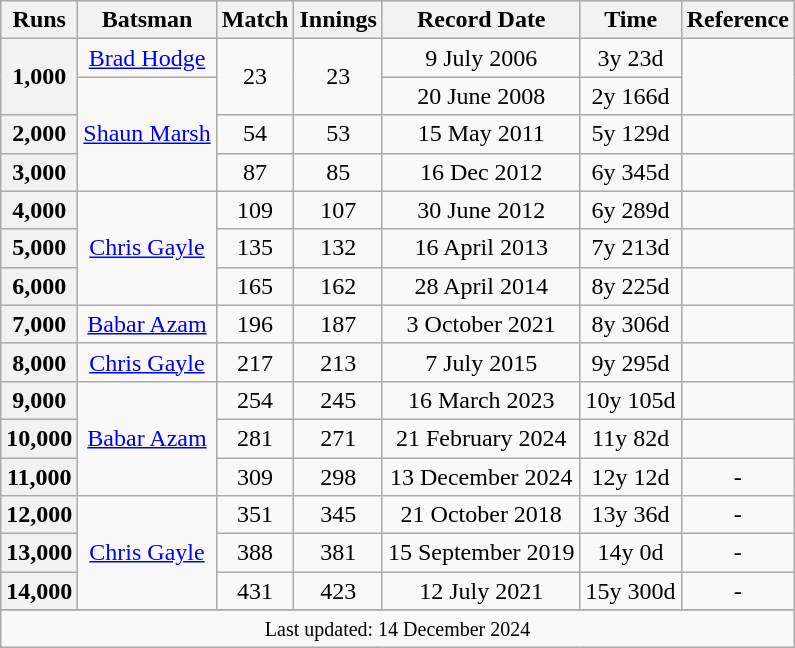<table class="wikitable plainrowheaders" style="text-align:center;">
<tr style="background:#9cf;">
<th scope="col" style="text-align:center;">Runs</th>
<th scope="col" style="text-align:center;">Batsman</th>
<th scope="col" style="text-align:center;">Match</th>
<th scope="col" style="text-align:center;">Innings</th>
<th scope="col" style="text-align:center;">Record Date</th>
<th scope="col" style="text-align:center;">Time</th>
<th scope="col">Reference</th>
</tr>
<tr>
<th scope=row style=text-align:center; rowspan=2>1,000</th>
<td> <a href='#'>Brad Hodge</a></td>
<td rowspan=2>23</td>
<td rowspan=2>23</td>
<td>9 July 2006</td>
<td>3y 23d</td>
<td rowspan=2></td>
</tr>
<tr>
<td rowspan=3> <a href='#'>Shaun Marsh</a></td>
<td>20 June 2008</td>
<td>2y 166d</td>
</tr>
<tr>
<th scope=row style=text-align:center;>2,000</th>
<td>54</td>
<td>53</td>
<td>15 May 2011</td>
<td>5y 129d</td>
<td></td>
</tr>
<tr>
<th scope=row style=text-align:center;>3,000</th>
<td>87</td>
<td>85</td>
<td>16 Dec 2012</td>
<td>6y 345d</td>
<td></td>
</tr>
<tr>
<th scope=row style=text-align:center;>4,000</th>
<td rowspan=3> <a href='#'>Chris Gayle</a></td>
<td>109</td>
<td>107</td>
<td>30 June 2012</td>
<td>6y 289d</td>
<td></td>
</tr>
<tr>
<th scope=row style=text-align:center;>5,000</th>
<td>135</td>
<td>132</td>
<td>16 April 2013</td>
<td>7y 213d</td>
<td></td>
</tr>
<tr>
<th scope=row style=text-align:center;>6,000</th>
<td>165</td>
<td>162</td>
<td>28 April 2014</td>
<td>8y 225d</td>
<td></td>
</tr>
<tr>
<th scope=row style=text-align:center;>7,000</th>
<td> <a href='#'>Babar Azam</a></td>
<td>196</td>
<td>187</td>
<td>3 October 2021</td>
<td>8y 306d</td>
<td></td>
</tr>
<tr>
<th scope=row style=text-align:center;>8,000</th>
<td> <a href='#'>Chris Gayle</a></td>
<td>217</td>
<td>213</td>
<td>7 July 2015</td>
<td>9y 295d</td>
<td></td>
</tr>
<tr>
<th scope=row style=text-align:center;>9,000</th>
<td rowspan=3> <a href='#'>Babar Azam</a></td>
<td>254</td>
<td>245</td>
<td>16 March 2023</td>
<td>10y 105d</td>
<td></td>
</tr>
<tr>
<th scope=row style=text-align:center;>10,000</th>
<td>281</td>
<td>271</td>
<td>21 February 2024</td>
<td>11y 82d</td>
<td></td>
</tr>
<tr>
<th scope=row style=text-align:center;>11,000</th>
<td>309</td>
<td>298</td>
<td>13 December 2024</td>
<td>12y 12d</td>
<td>-</td>
</tr>
<tr>
<th scope=row style=text-align:center;>12,000</th>
<td rowspan=3> <a href='#'>Chris Gayle</a></td>
<td>351</td>
<td>345</td>
<td>21 October 2018</td>
<td>13y 36d</td>
<td>-</td>
</tr>
<tr>
<th scope=row style=text-align:center;>13,000</th>
<td>388</td>
<td>381</td>
<td>15 September 2019</td>
<td>14y 0d</td>
<td>-</td>
</tr>
<tr>
<th scope=row style=text-align:center;>14,000</th>
<td>431</td>
<td>423</td>
<td>12 July 2021</td>
<td>15y 300d</td>
<td>-</td>
</tr>
<tr>
</tr>
<tr class=sortbottom>
<td colspan=7><small>Last updated: 14 December 2024</small></td>
</tr>
</table>
